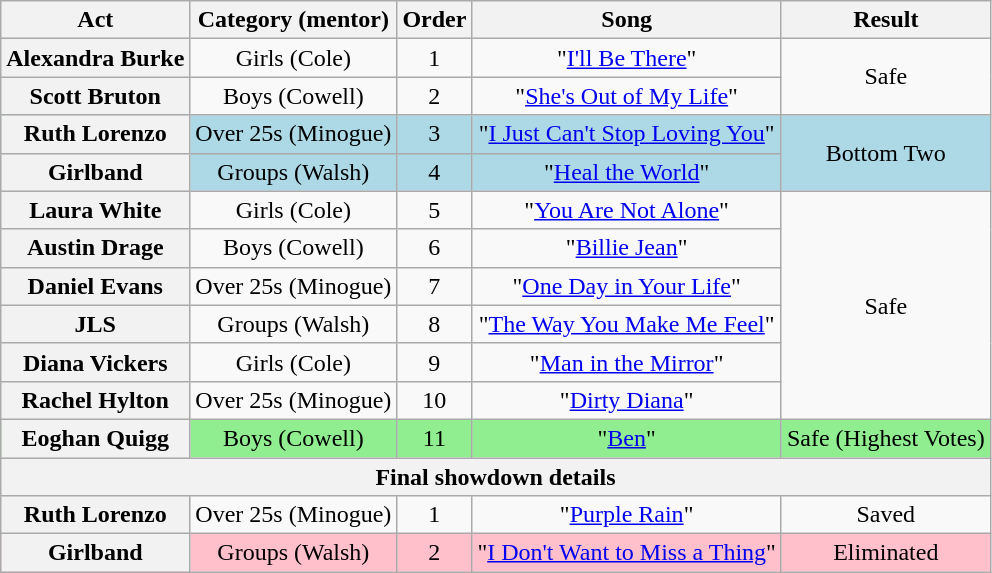<table class="wikitable plainrowheaders" style="text-align:center;">
<tr>
<th scope="col">Act</th>
<th scope="col">Category (mentor)</th>
<th scope="col">Order</th>
<th scope="col">Song</th>
<th scope="col">Result</th>
</tr>
<tr>
<th scope=row>Alexandra Burke</th>
<td>Girls (Cole)</td>
<td>1</td>
<td>"<a href='#'>I'll Be There</a>"</td>
<td rowspan=2>Safe</td>
</tr>
<tr>
<th scope=row>Scott Bruton</th>
<td>Boys (Cowell)</td>
<td>2</td>
<td>"<a href='#'>She's Out of My Life</a>"</td>
</tr>
<tr style="background: lightblue">
<th scope=row>Ruth Lorenzo</th>
<td>Over 25s (Minogue)</td>
<td>3</td>
<td>"<a href='#'>I Just Can't Stop Loving You</a>"</td>
<td rowspan=2>Bottom Two</td>
</tr>
<tr style="background: lightblue">
<th scope=row>Girlband</th>
<td>Groups (Walsh)</td>
<td>4</td>
<td>"<a href='#'>Heal the World</a>"</td>
</tr>
<tr>
<th scope=row>Laura White</th>
<td>Girls (Cole)</td>
<td>5</td>
<td>"<a href='#'>You Are Not Alone</a>"</td>
<td rowspan=6>Safe</td>
</tr>
<tr>
<th scope=row>Austin Drage</th>
<td>Boys (Cowell)</td>
<td>6</td>
<td>"<a href='#'>Billie Jean</a>"</td>
</tr>
<tr>
<th scope=row>Daniel Evans</th>
<td>Over 25s (Minogue)</td>
<td>7</td>
<td>"<a href='#'>One Day in Your Life</a>"</td>
</tr>
<tr>
<th scope=row>JLS</th>
<td>Groups (Walsh)</td>
<td>8</td>
<td>"<a href='#'>The Way You Make Me Feel</a>"</td>
</tr>
<tr>
<th scope=row>Diana Vickers</th>
<td>Girls (Cole)</td>
<td>9</td>
<td>"<a href='#'>Man in the Mirror</a>"</td>
</tr>
<tr>
<th scope=row>Rachel Hylton</th>
<td>Over 25s (Minogue)</td>
<td>10</td>
<td>"<a href='#'>Dirty Diana</a>"</td>
</tr>
<tr style="background:lightgreen;">
<th scope=row>Eoghan Quigg</th>
<td>Boys (Cowell)</td>
<td>11</td>
<td>"<a href='#'>Ben</a>"</td>
<td>Safe (Highest Votes)</td>
</tr>
<tr>
<th colspan="5">Final showdown details</th>
</tr>
<tr>
<th scope=row>Ruth Lorenzo</th>
<td>Over 25s (Minogue)</td>
<td>1</td>
<td>"<a href='#'>Purple Rain</a>"</td>
<td>Saved</td>
</tr>
<tr style="background: pink">
<th scope=row>Girlband</th>
<td>Groups (Walsh)</td>
<td>2</td>
<td>"<a href='#'>I Don't Want to Miss a Thing</a>"</td>
<td>Eliminated</td>
</tr>
</table>
